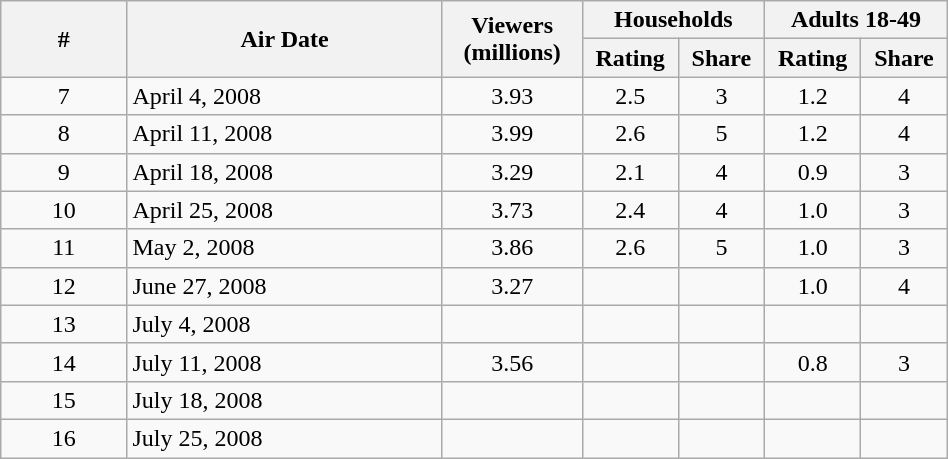<table class="wikitable" width="50%">
<tr>
<th rowspan="2" width="10%">#</th>
<th rowspan="2" width="25%">Air Date</th>
<th rowspan="2" width="10%">Viewers<br>(millions)</th>
<th colspan="2">Households</th>
<th colspan="2">Adults 18-49</th>
</tr>
<tr>
<th width="5%">Rating</th>
<th width="5%">Share</th>
<th width="5%">Rating</th>
<th width="5%">Share</th>
</tr>
<tr>
<td align="center">7</td>
<td>April 4, 2008</td>
<td align="center">3.93</td>
<td align="center">2.5</td>
<td align="center">3</td>
<td align="center">1.2</td>
<td align="center">4</td>
</tr>
<tr>
<td align="center">8</td>
<td>April 11, 2008</td>
<td align="center">3.99</td>
<td align="center">2.6</td>
<td align="center">5</td>
<td align="center">1.2</td>
<td align="center">4</td>
</tr>
<tr>
<td align="center">9</td>
<td>April 18, 2008</td>
<td align="center">3.29</td>
<td align="center">2.1</td>
<td align="center">4</td>
<td align="center">0.9</td>
<td align="center">3</td>
</tr>
<tr>
<td align="center">10</td>
<td>April 25, 2008</td>
<td align="center">3.73</td>
<td align="center">2.4</td>
<td align="center">4</td>
<td align="center">1.0</td>
<td align="center">3</td>
</tr>
<tr>
<td align="center">11</td>
<td>May 2, 2008</td>
<td align="center">3.86</td>
<td align="center">2.6</td>
<td align="center">5</td>
<td align="center">1.0</td>
<td align="center">3</td>
</tr>
<tr>
<td align="center">12</td>
<td>June 27, 2008</td>
<td align="center">3.27</td>
<td align="center"></td>
<td align="center"></td>
<td align="center">1.0</td>
<td align="center">4</td>
</tr>
<tr>
<td align="center">13</td>
<td>July 4, 2008</td>
<td align="center"></td>
<td align="center"></td>
<td align="center"></td>
<td align="center"></td>
<td align="center"></td>
</tr>
<tr>
<td align="center">14</td>
<td>July 11, 2008</td>
<td align="center">3.56</td>
<td align="center"></td>
<td align="center"></td>
<td align="center">0.8</td>
<td align="center">3</td>
</tr>
<tr>
<td align="center">15</td>
<td>July 18, 2008</td>
<td align="center"></td>
<td align="center"></td>
<td align="center"></td>
<td align="center"></td>
<td align="center"></td>
</tr>
<tr>
<td align="center">16</td>
<td>July 25, 2008</td>
<td align="center"></td>
<td align="center"></td>
<td align="center"></td>
<td align="center"></td>
<td align="center"></td>
</tr>
</table>
